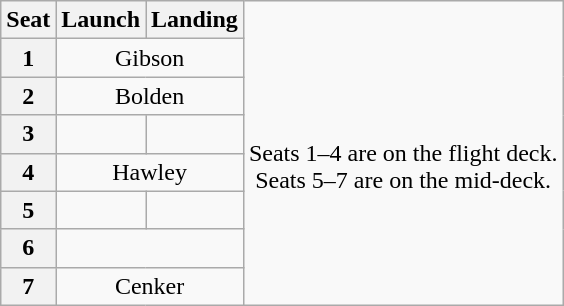<table class="wikitable" style="text-align:center">
<tr>
<th>Seat</th>
<th>Launch</th>
<th>Landing</th>
<td rowspan=8><br>Seats 1–4 are on the flight deck.<br>Seats 5–7 are on the mid-deck.</td>
</tr>
<tr>
<th>1</th>
<td colspan=2>Gibson</td>
</tr>
<tr>
<th>2</th>
<td colspan=2>Bolden</td>
</tr>
<tr>
<th>3</th>
<td></td>
<td></td>
</tr>
<tr>
<th>4</th>
<td colspan=2>Hawley</td>
</tr>
<tr>
<th>5</th>
<td></td>
<td></td>
</tr>
<tr>
<th>6</th>
<td colspan=2></td>
</tr>
<tr>
<th>7</th>
<td colspan=2>Cenker</td>
</tr>
</table>
